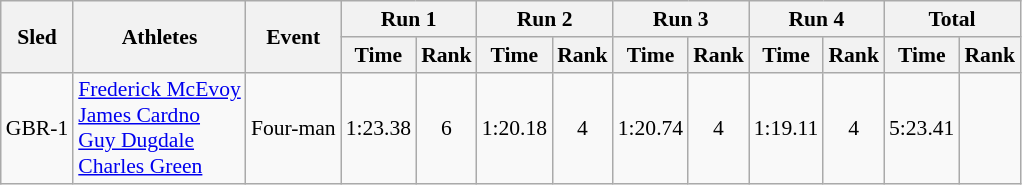<table class="wikitable" border="1" style="font-size:90%">
<tr>
<th rowspan="2">Sled</th>
<th rowspan="2">Athletes</th>
<th rowspan="2">Event</th>
<th colspan="2">Run 1</th>
<th colspan="2">Run 2</th>
<th colspan="2">Run 3</th>
<th colspan="2">Run 4</th>
<th colspan="2">Total</th>
</tr>
<tr>
<th>Time</th>
<th>Rank</th>
<th>Time</th>
<th>Rank</th>
<th>Time</th>
<th>Rank</th>
<th>Time</th>
<th>Rank</th>
<th>Time</th>
<th>Rank</th>
</tr>
<tr>
<td align="center">GBR-1</td>
<td><a href='#'>Frederick McEvoy</a><br><a href='#'>James Cardno</a><br><a href='#'>Guy Dugdale</a><br><a href='#'>Charles Green</a></td>
<td>Four-man</td>
<td align="center">1:23.38</td>
<td align="center">6</td>
<td align="center">1:20.18</td>
<td align="center">4</td>
<td align="center">1:20.74</td>
<td align="center">4</td>
<td align="center">1:19.11</td>
<td align="center">4</td>
<td align="center">5:23.41</td>
<td align="center"></td>
</tr>
</table>
